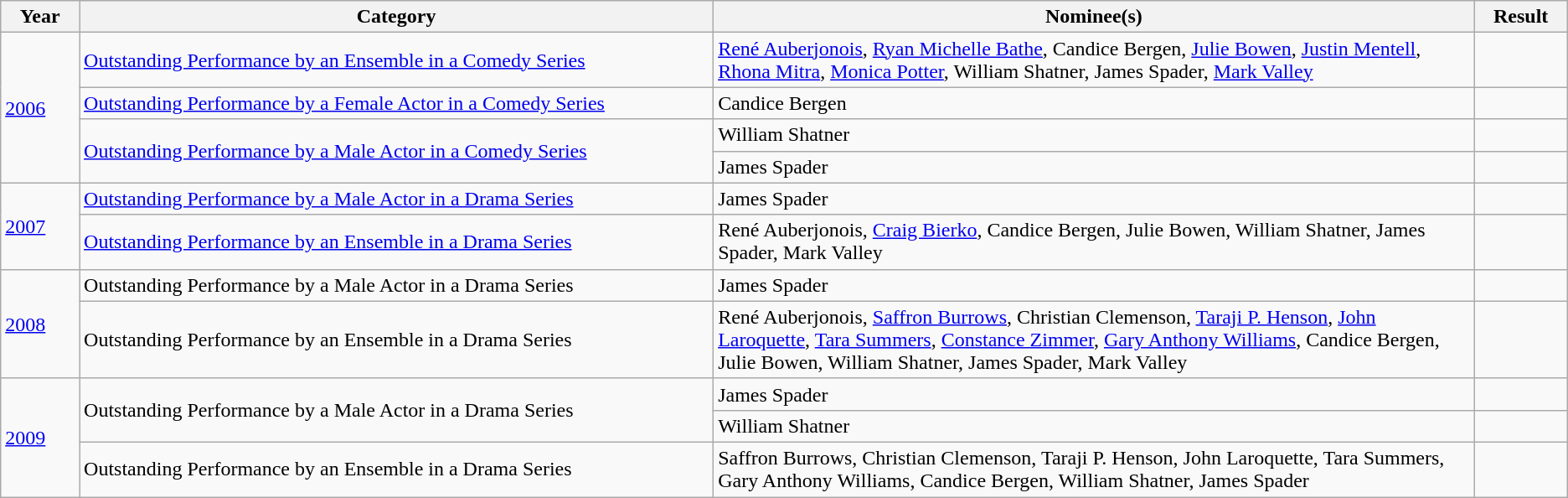<table class="wikitable">
<tr>
<th width="3%">Year</th>
<th width="25%">Category</th>
<th width="30%">Nominee(s)</th>
<th width="3%">Result</th>
</tr>
<tr>
<td rowspan=4><a href='#'>2006</a></td>
<td><a href='#'>Outstanding Performance by an Ensemble in a Comedy Series</a></td>
<td><a href='#'>René Auberjonois</a>, <a href='#'>Ryan Michelle Bathe</a>, Candice Bergen, <a href='#'>Julie Bowen</a>, <a href='#'>Justin Mentell</a>, <a href='#'>Rhona Mitra</a>, <a href='#'>Monica Potter</a>, William Shatner, James Spader, <a href='#'>Mark Valley</a></td>
<td></td>
</tr>
<tr>
<td><a href='#'>Outstanding Performance by a Female Actor in a Comedy Series</a></td>
<td>Candice Bergen</td>
<td></td>
</tr>
<tr>
<td rowspan=2><a href='#'>Outstanding Performance by a Male Actor in a Comedy Series</a></td>
<td>William Shatner</td>
<td></td>
</tr>
<tr>
<td>James Spader</td>
<td></td>
</tr>
<tr>
<td rowspan=2><a href='#'>2007</a></td>
<td><a href='#'>Outstanding Performance by a Male Actor in a Drama Series</a></td>
<td>James Spader</td>
<td></td>
</tr>
<tr>
<td><a href='#'>Outstanding Performance by an Ensemble in a Drama Series</a></td>
<td>René Auberjonois, <a href='#'>Craig Bierko</a>, Candice Bergen, Julie Bowen, William Shatner, James Spader, Mark Valley</td>
<td></td>
</tr>
<tr>
<td rowspan=2><a href='#'>2008</a></td>
<td>Outstanding Performance by a Male Actor in a Drama Series</td>
<td>James Spader</td>
<td></td>
</tr>
<tr>
<td>Outstanding Performance by an Ensemble in a Drama Series</td>
<td>René Auberjonois, <a href='#'>Saffron Burrows</a>, Christian Clemenson, <a href='#'>Taraji P. Henson</a>, <a href='#'>John Laroquette</a>, <a href='#'>Tara Summers</a>, <a href='#'>Constance Zimmer</a>, <a href='#'>Gary Anthony Williams</a>, Candice Bergen, Julie Bowen, William Shatner, James Spader, Mark Valley</td>
<td></td>
</tr>
<tr>
<td rowspan=3><a href='#'>2009</a></td>
<td rowspan=2>Outstanding Performance by a Male Actor in a Drama Series</td>
<td>James Spader</td>
<td></td>
</tr>
<tr>
<td>William Shatner</td>
<td></td>
</tr>
<tr>
<td>Outstanding Performance by an Ensemble in a Drama Series</td>
<td>Saffron Burrows, Christian Clemenson, Taraji P. Henson, John Laroquette, Tara Summers, Gary Anthony Williams, Candice Bergen,  William Shatner, James Spader</td>
<td></td>
</tr>
</table>
